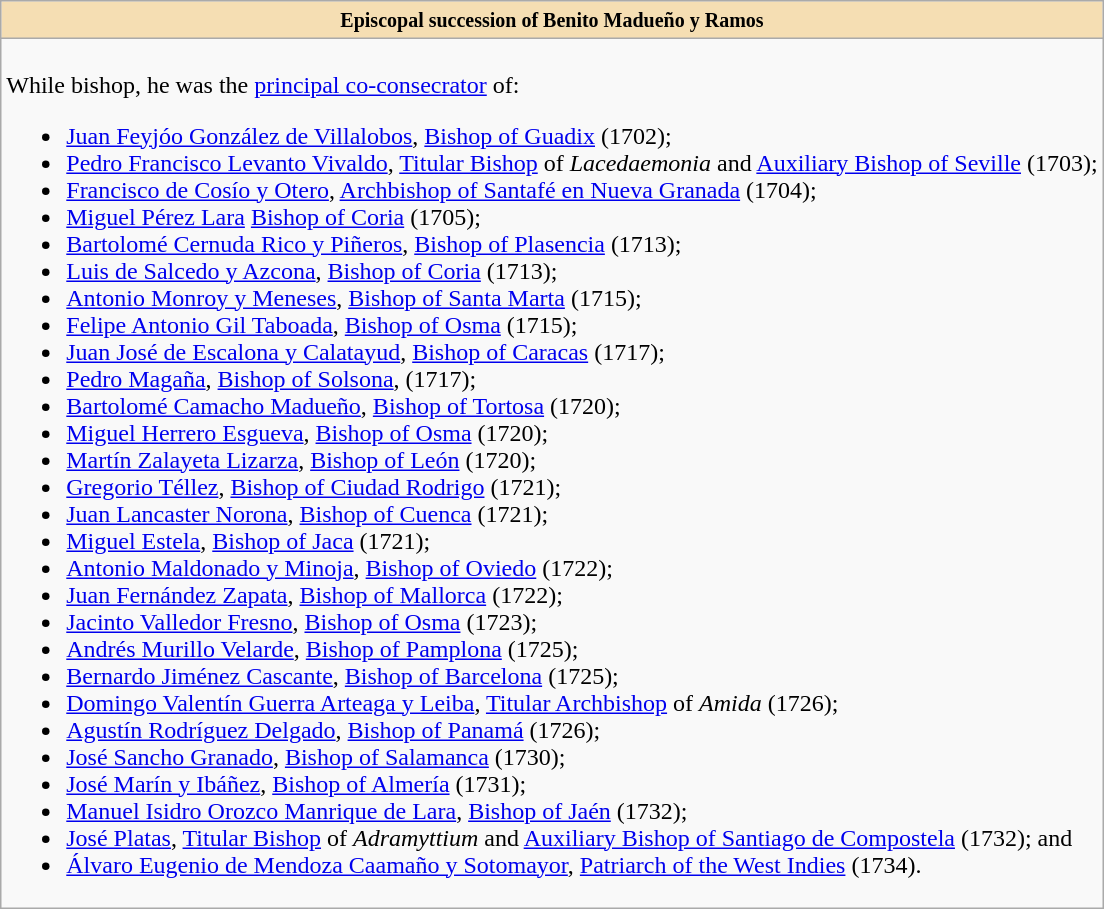<table role="presentation" class="wikitable mw-collapsible mw-collapsed"|>
<tr>
<th style="background:#F5DEB3"><small>Episcopal succession of Benito Madueño y Ramos</small></th>
</tr>
<tr>
<td><br>While bishop, he was the <a href='#'>principal co-consecrator</a> of:<ul><li><a href='#'>Juan Feyjóo González de Villalobos</a>,  <a href='#'>Bishop of Guadix</a> (1702);</li><li><a href='#'>Pedro Francisco Levanto Vivaldo</a>, <a href='#'>Titular Bishop</a> of <em>Lacedaemonia</em> and <a href='#'>Auxiliary Bishop of Seville</a> (1703);</li><li><a href='#'>Francisco de Cosío y Otero</a>, <a href='#'>Archbishop of Santafé en Nueva Granada</a> (1704);</li><li><a href='#'>Miguel Pérez Lara</a> <a href='#'>Bishop of Coria</a> (1705);</li><li><a href='#'>Bartolomé Cernuda Rico y Piñeros</a>, <a href='#'>Bishop of Plasencia</a> (1713);</li><li><a href='#'>Luis de Salcedo y Azcona</a>, <a href='#'>Bishop of Coria</a> (1713);</li><li><a href='#'>Antonio Monroy y Meneses</a>, <a href='#'>Bishop of Santa Marta</a> (1715);</li><li><a href='#'>Felipe Antonio Gil Taboada</a>, <a href='#'>Bishop of Osma</a> (1715);</li><li><a href='#'>Juan José de Escalona y Calatayud</a>, <a href='#'>Bishop of Caracas</a> (1717);</li><li><a href='#'>Pedro Magaña</a>, <a href='#'>Bishop of Solsona</a>, (1717);</li><li><a href='#'>Bartolomé Camacho Madueño</a>, <a href='#'>Bishop of Tortosa</a> (1720);</li><li><a href='#'>Miguel Herrero Esgueva</a>, <a href='#'>Bishop of Osma</a> (1720);</li><li><a href='#'>Martín Zalayeta Lizarza</a>, <a href='#'>Bishop of León</a> (1720);</li><li><a href='#'>Gregorio Téllez</a>, <a href='#'>Bishop of Ciudad Rodrigo</a> (1721);</li><li><a href='#'>Juan Lancaster Norona</a>, <a href='#'>Bishop of Cuenca</a> (1721);</li><li><a href='#'>Miguel Estela</a>, <a href='#'>Bishop of Jaca</a> (1721);</li><li><a href='#'>Antonio Maldonado y Minoja</a>, <a href='#'>Bishop of Oviedo</a> (1722);</li><li><a href='#'>Juan Fernández Zapata</a>, <a href='#'>Bishop of Mallorca</a> (1722);</li><li><a href='#'>Jacinto Valledor Fresno</a>, <a href='#'>Bishop of Osma</a> (1723);</li><li><a href='#'>Andrés Murillo Velarde</a>, <a href='#'>Bishop of Pamplona</a> (1725);</li><li><a href='#'>Bernardo Jiménez Cascante</a>, <a href='#'>Bishop of Barcelona</a> (1725);</li><li><a href='#'>Domingo Valentín Guerra Arteaga y Leiba</a>, <a href='#'>Titular Archbishop</a> of <em>Amida</em> (1726);</li><li><a href='#'>Agustín Rodríguez Delgado</a>, <a href='#'>Bishop of Panamá</a> (1726);</li><li><a href='#'>José Sancho Granado</a>, <a href='#'>Bishop of Salamanca</a> (1730);</li><li><a href='#'>José Marín y Ibáñez</a>, <a href='#'>Bishop of Almería</a> (1731);</li><li><a href='#'>Manuel Isidro Orozco Manrique de Lara</a>, <a href='#'>Bishop of Jaén</a> (1732);</li><li><a href='#'>José Platas</a>, <a href='#'>Titular Bishop</a> of <em>Adramyttium</em> and <a href='#'>Auxiliary Bishop of Santiago de Compostela</a> (1732); and</li><li><a href='#'>Álvaro Eugenio de Mendoza Caamaño y Sotomayor</a>, <a href='#'>Patriarch of the West Indies</a> (1734).</li></ul></td>
</tr>
</table>
